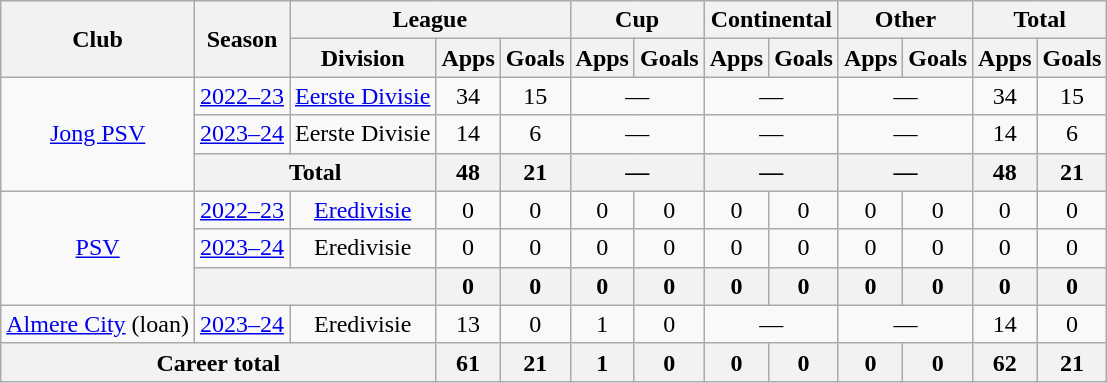<table class="wikitable" Style="text-align: center">
<tr>
<th rowspan="2">Club</th>
<th rowspan="2">Season</th>
<th colspan="3">League</th>
<th colspan="2">Cup</th>
<th colspan="2">Continental</th>
<th colspan="2">Other</th>
<th colspan="2">Total</th>
</tr>
<tr>
<th>Division</th>
<th>Apps</th>
<th>Goals</th>
<th>Apps</th>
<th>Goals</th>
<th>Apps</th>
<th>Goals</th>
<th>Apps</th>
<th>Goals</th>
<th>Apps</th>
<th>Goals</th>
</tr>
<tr>
<td rowspan="3"><a href='#'>Jong PSV</a></td>
<td><a href='#'>2022–23</a></td>
<td><a href='#'>Eerste Divisie</a></td>
<td>34</td>
<td>15</td>
<td colspan="2">—</td>
<td colspan="2">—</td>
<td colspan="2">—</td>
<td>34</td>
<td>15</td>
</tr>
<tr>
<td><a href='#'>2023–24</a></td>
<td>Eerste Divisie</td>
<td>14</td>
<td>6</td>
<td colspan="2">—</td>
<td colspan="2">—</td>
<td colspan="2">—</td>
<td>14</td>
<td>6</td>
</tr>
<tr>
<th colspan="2">Total</th>
<th>48</th>
<th>21</th>
<th colspan="2">—</th>
<th colspan="2">—</th>
<th colspan="2">—</th>
<th>48</th>
<th>21</th>
</tr>
<tr>
<td rowspan="3"><a href='#'>PSV</a></td>
<td><a href='#'>2022–23</a></td>
<td><a href='#'>Eredivisie</a></td>
<td>0</td>
<td>0</td>
<td>0</td>
<td>0</td>
<td>0</td>
<td>0</td>
<td>0</td>
<td>0</td>
<td>0</td>
<td>0</td>
</tr>
<tr>
<td><a href='#'>2023–24</a></td>
<td>Eredivisie</td>
<td>0</td>
<td>0</td>
<td>0</td>
<td>0</td>
<td>0</td>
<td>0</td>
<td>0</td>
<td>0</td>
<td>0</td>
<td>0</td>
</tr>
<tr>
<th colspan="2"></th>
<th>0</th>
<th>0</th>
<th>0</th>
<th>0</th>
<th>0</th>
<th>0</th>
<th>0</th>
<th>0</th>
<th>0</th>
<th>0</th>
</tr>
<tr>
<td><a href='#'>Almere City</a> (loan)</td>
<td><a href='#'>2023–24</a></td>
<td>Eredivisie</td>
<td>13</td>
<td>0</td>
<td>1</td>
<td>0</td>
<td colspan="2">—</td>
<td colspan="2">—</td>
<td>14</td>
<td>0</td>
</tr>
<tr>
<th colspan="3">Career total</th>
<th>61</th>
<th>21</th>
<th>1</th>
<th>0</th>
<th>0</th>
<th>0</th>
<th>0</th>
<th>0</th>
<th>62</th>
<th>21</th>
</tr>
</table>
